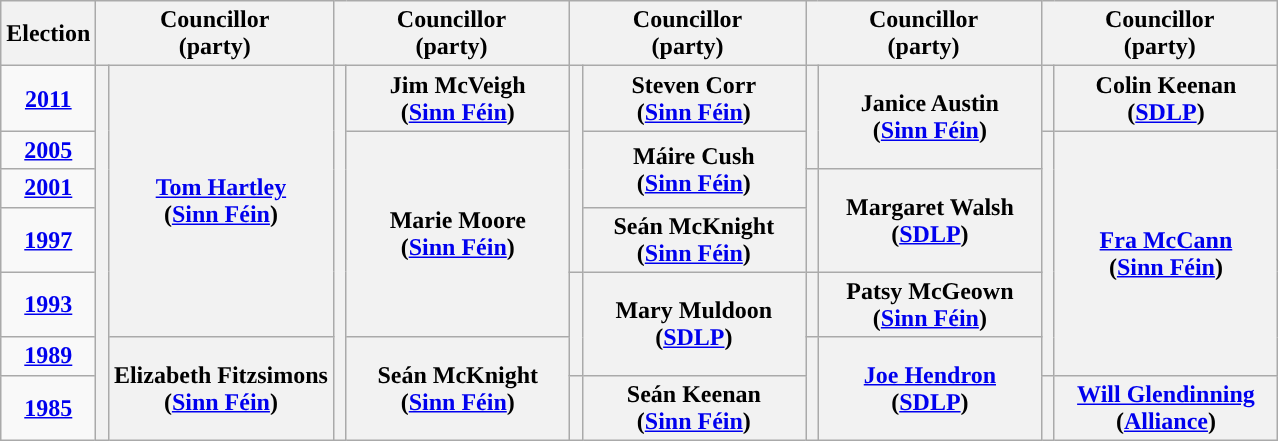<table class="wikitable" style="text-align:center">
<tr>
<th scope="col" width="50">Election</th>
<th scope="col" width="150" colspan = "2">Councillor<br> (party)</th>
<th scope="col" width="150" colspan = "2">Councillor<br> (party)</th>
<th scope="col" width="150" colspan = "2">Councillor<br> (party)</th>
<th scope="col" width="150" colspan = "2">Councillor<br> (party)</th>
<th scope="col" width="150" colspan = "2">Councillor<br> (party)</th>
</tr>
<tr>
<td><strong><a href='#'>2011</a></strong></td>
<th rowspan="7" width="1" style="background-color: "></th>
<th rowspan = "5"><a href='#'>Tom Hartley</a> <br>  (<a href='#'>Sinn Féin</a>)</th>
<th rowspan="7" width="1" style="background-color: "></th>
<th rowspan = "1">Jim McVeigh <br>  (<a href='#'>Sinn Féin</a>)</th>
<th rowspan="4" width="1" style="background-color: "></th>
<th rowspan = "1">Steven Corr <br>  (<a href='#'>Sinn Féin</a>)</th>
<th rowspan="2" width="1" style="background-color: "></th>
<th rowspan = "2">Janice Austin <br>  (<a href='#'>Sinn Féin</a>)</th>
<th rowspan="1" width="1" style="background-color: "></th>
<th rowspan = "1">Colin Keenan <br> (<a href='#'>SDLP</a>)</th>
</tr>
<tr>
<td><strong><a href='#'>2005</a></strong></td>
<th rowspan = "4">Marie Moore <br>  (<a href='#'>Sinn Féin</a>)</th>
<th rowspan = "2">Máire Cush <br>  (<a href='#'>Sinn Féin</a>)</th>
<th rowspan="5" width="1" style="background-color: "></th>
<th rowspan = "5"><a href='#'>Fra McCann</a> <br>  (<a href='#'>Sinn Féin</a>)</th>
</tr>
<tr>
<td><strong><a href='#'>2001</a></strong></td>
<th rowspan="2" width="1" style="background-color: "></th>
<th rowspan = "2">Margaret Walsh <br> (<a href='#'>SDLP</a>)</th>
</tr>
<tr>
<td><strong><a href='#'>1997</a></strong></td>
<th rowspan = "1">Seán McKnight <br>  (<a href='#'>Sinn Féin</a>)</th>
</tr>
<tr>
<td><strong><a href='#'>1993</a></strong></td>
<th rowspan="2" width="1" style="background-color: "></th>
<th rowspan = "2">Mary Muldoon <br> (<a href='#'>SDLP</a>)</th>
<th rowspan="1" width="1" style="background-color: "></th>
<th rowspan = "1">Patsy McGeown <br>  (<a href='#'>Sinn Féin</a>)</th>
</tr>
<tr>
<td><strong><a href='#'>1989</a></strong></td>
<th rowspan = "2">Elizabeth Fitzsimons <br>  (<a href='#'>Sinn Féin</a>)</th>
<th rowspan = "2">Seán McKnight <br>  (<a href='#'>Sinn Féin</a>)</th>
<th rowspan="2" width="1" style="background-color: "></th>
<th rowspan = "2"><a href='#'>Joe Hendron</a> <br> (<a href='#'>SDLP</a>)</th>
</tr>
<tr>
<td><strong><a href='#'>1985</a></strong></td>
<th rowspan="1" width="1" style="background-color: "></th>
<th rowspan = "1">Seán Keenan <br>  (<a href='#'>Sinn Féin</a>)</th>
<th rowspan="1" width="1" style="background-color: "></th>
<th rowspan = "1"><a href='#'>Will Glendinning</a> <br> (<a href='#'>Alliance</a>)</th>
</tr>
</table>
